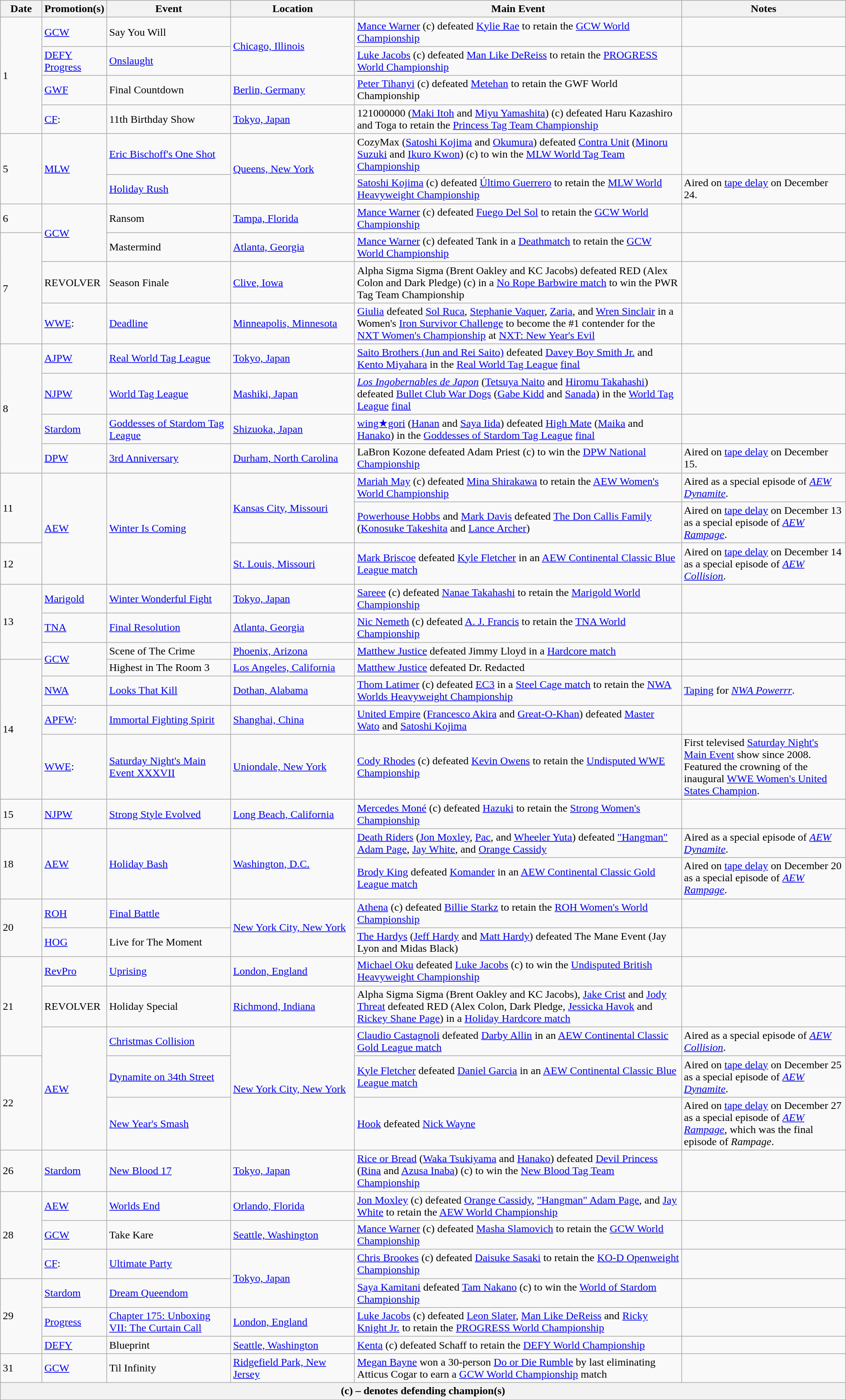<table class="wikitable" style="width:100%;">
<tr>
<th width="5%">Date</th>
<th width="5%">Promotion(s)</th>
<th style="width:15%;">Event</th>
<th style="width:15%;">Location</th>
<th style="width:40%;">Main Event</th>
<th style="width:20%;">Notes</th>
</tr>
<tr>
<td rowspan=4>1</td>
<td><a href='#'>GCW</a></td>
<td>Say You Will</td>
<td rowspan=2><a href='#'>Chicago, Illinois</a></td>
<td><a href='#'>Mance Warner</a> (c) defeated <a href='#'>Kylie Rae</a> to retain the <a href='#'>GCW World Championship</a></td>
<td></td>
</tr>
<tr>
<td><a href='#'>DEFY</a><br><a href='#'>Progress</a></td>
<td><a href='#'>Onslaught</a><br></td>
<td><a href='#'>Luke Jacobs</a> (c) defeated <a href='#'>Man Like DeReiss</a> to retain the <a href='#'>PROGRESS World Championship</a></td>
<td></td>
</tr>
<tr>
<td><a href='#'>GWF</a></td>
<td>Final Countdown</td>
<td><a href='#'>Berlin, Germany</a></td>
<td><a href='#'>Peter Tihanyi</a> (c) defeated <a href='#'>Metehan</a> to retain the GWF World Championship</td>
<td></td>
</tr>
<tr>
<td><a href='#'>CF</a>:</td>
<td>11th Birthday Show</td>
<td><a href='#'>Tokyo, Japan</a></td>
<td>121000000 (<a href='#'>Maki Itoh</a> and <a href='#'>Miyu Yamashita</a>) (c) defeated Haru Kazashiro and Toga to retain the <a href='#'>Princess Tag Team Championship</a></td>
<td></td>
</tr>
<tr>
<td rowspan=2>5</td>
<td rowspan=2><a href='#'>MLW</a></td>
<td><a href='#'>Eric Bischoff's One Shot</a></td>
<td rowspan=2><a href='#'>Queens, New York</a></td>
<td>CozyMax (<a href='#'>Satoshi Kojima</a> and <a href='#'>Okumura</a>) defeated <a href='#'>Contra Unit</a> (<a href='#'>Minoru Suzuki</a> and <a href='#'>Ikuro Kwon</a>) (c) to win the <a href='#'>MLW World Tag Team Championship</a></td>
<td></td>
</tr>
<tr>
<td><a href='#'>Holiday Rush</a></td>
<td><a href='#'>Satoshi Kojima</a> (c) defeated <a href='#'>Último Guerrero</a> to retain the <a href='#'>MLW World Heavyweight Championship</a></td>
<td>Aired on <a href='#'>tape delay</a> on December 24.</td>
</tr>
<tr>
<td>6</td>
<td rowspan=2><a href='#'>GCW</a></td>
<td>Ransom</td>
<td><a href='#'>Tampa, Florida</a></td>
<td><a href='#'>Mance Warner</a> (c) defeated <a href='#'>Fuego Del Sol</a> to retain the <a href='#'>GCW World Championship</a></td>
<td></td>
</tr>
<tr>
<td rowspan=3>7</td>
<td>Mastermind</td>
<td><a href='#'>Atlanta, Georgia</a></td>
<td><a href='#'>Mance Warner</a> (c) defeated Tank in a <a href='#'>Deathmatch</a> to retain the <a href='#'>GCW World Championship</a></td>
<td></td>
</tr>
<tr>
<td>REVOLVER</td>
<td>Season Finale</td>
<td><a href='#'>Clive, Iowa</a></td>
<td>Alpha Sigma Sigma (Brent Oakley and KC Jacobs) defeated RED (Alex Colon and Dark Pledge) (c) in a <a href='#'>No Rope Barbwire match</a> to win the PWR Tag Team Championship</td>
<td></td>
</tr>
<tr>
<td><a href='#'>WWE</a>:</td>
<td><a href='#'>Deadline</a></td>
<td><a href='#'>Minneapolis, Minnesota</a></td>
<td><a href='#'>Giulia</a> defeated <a href='#'>Sol Ruca</a>, <a href='#'>Stephanie Vaquer</a>, <a href='#'>Zaria</a>, and <a href='#'>Wren Sinclair</a> in a Women's <a href='#'>Iron Survivor Challenge</a> to become the #1 contender for the <a href='#'>NXT Women's Championship</a> at <a href='#'>NXT: New Year's Evil</a></td>
<td></td>
</tr>
<tr>
<td rowspan=4>8</td>
<td><a href='#'>AJPW</a></td>
<td><a href='#'>Real World Tag League</a><br></td>
<td><a href='#'>Tokyo, Japan</a></td>
<td><a href='#'>Saito Brothers (Jun and Rei Saito)</a> defeated <a href='#'>Davey Boy Smith Jr.</a> and <a href='#'>Kento Miyahara</a> in the <a href='#'>Real World Tag League</a> <a href='#'>final</a></td>
<td></td>
</tr>
<tr>
<td><a href='#'>NJPW</a></td>
<td><a href='#'>World Tag League</a><br></td>
<td><a href='#'>Mashiki, Japan</a></td>
<td><em><a href='#'>Los Ingobernables de Japon</a></em> (<a href='#'>Tetsuya Naito</a> and <a href='#'>Hiromu Takahashi</a>) defeated <a href='#'>Bullet Club War Dogs</a> (<a href='#'>Gabe Kidd</a> and <a href='#'>Sanada</a>) in the <a href='#'>World Tag League</a> <a href='#'>final</a></td>
<td></td>
</tr>
<tr>
<td><a href='#'>Stardom</a></td>
<td><a href='#'>Goddesses of Stardom Tag League</a><br></td>
<td><a href='#'>Shizuoka, Japan</a></td>
<td><a href='#'>wing★gori</a> (<a href='#'>Hanan</a> and <a href='#'>Saya Iida</a>) defeated <a href='#'>High Mate</a> (<a href='#'>Maika</a> and <a href='#'>Hanako</a>) in the <a href='#'>Goddesses of Stardom Tag League</a> <a href='#'>final</a></td>
<td></td>
</tr>
<tr>
<td><a href='#'>DPW</a></td>
<td><a href='#'>3rd Anniversary</a></td>
<td><a href='#'>Durham, North Carolina</a></td>
<td>LaBron Kozone defeated Adam Priest (c) to win the <a href='#'>DPW National Championship</a></td>
<td>Aired on <a href='#'>tape delay</a> on December 15.</td>
</tr>
<tr>
<td rowspan=2>11</td>
<td rowspan=3><a href='#'>AEW</a></td>
<td rowspan=3><a href='#'>Winter Is Coming</a></td>
<td rowspan=2><a href='#'>Kansas City, Missouri</a></td>
<td><a href='#'>Mariah May</a> (c) defeated <a href='#'>Mina Shirakawa</a> to retain the <a href='#'>AEW Women's World Championship</a></td>
<td>Aired as a special episode of <em><a href='#'>AEW Dynamite</a></em>.</td>
</tr>
<tr>
<td><a href='#'>Powerhouse Hobbs</a> and <a href='#'>Mark Davis</a> defeated <a href='#'>The Don Callis Family</a> (<a href='#'>Konosuke Takeshita</a> and <a href='#'>Lance Archer</a>)</td>
<td>Aired on <a href='#'>tape delay</a> on December 13 as a special episode of <em><a href='#'>AEW Rampage</a></em>.</td>
</tr>
<tr>
<td>12</td>
<td><a href='#'>St. Louis, Missouri</a></td>
<td><a href='#'>Mark Briscoe</a> defeated <a href='#'>Kyle Fletcher</a> in an <a href='#'>AEW Continental Classic Blue League match</a></td>
<td>Aired on <a href='#'>tape delay</a> on December 14 as a special episode of <em><a href='#'>AEW Collision</a></em>.</td>
</tr>
<tr>
<td rowspan=3>13</td>
<td><a href='#'>Marigold</a></td>
<td><a href='#'>Winter Wonderful Fight</a><br></td>
<td><a href='#'>Tokyo, Japan</a></td>
<td><a href='#'>Sareee</a> (c) defeated <a href='#'>Nanae Takahashi</a> to retain the <a href='#'>Marigold World Championship</a></td>
<td></td>
</tr>
<tr>
<td><a href='#'>TNA</a></td>
<td><a href='#'>Final Resolution</a></td>
<td><a href='#'>Atlanta, Georgia</a></td>
<td><a href='#'>Nic Nemeth</a> (c) defeated <a href='#'>A. J. Francis</a> to retain the <a href='#'>TNA World Championship</a></td>
<td></td>
</tr>
<tr>
<td rowspan=2><a href='#'>GCW</a></td>
<td>Scene of The Crime</td>
<td><a href='#'>Phoenix, Arizona</a></td>
<td><a href='#'>Matthew Justice</a> defeated Jimmy Lloyd in a <a href='#'>Hardcore match</a></td>
<td></td>
</tr>
<tr>
<td rowspan=4>14</td>
<td>Highest in The Room 3</td>
<td><a href='#'>Los Angeles, California</a></td>
<td><a href='#'>Matthew Justice</a> defeated Dr. Redacted</td>
<td></td>
</tr>
<tr>
<td><a href='#'>NWA</a></td>
<td><a href='#'>Looks That Kill</a></td>
<td><a href='#'>Dothan, Alabama</a></td>
<td><a href='#'>Thom Latimer</a> (c) defeated <a href='#'>EC3</a> in a <a href='#'>Steel Cage match</a> to retain the <a href='#'>NWA Worlds Heavyweight Championship</a></td>
<td><a href='#'>Taping</a> for <em><a href='#'>NWA Powerrr</a></em>.</td>
</tr>
<tr>
<td><a href='#'>APFW</a>:</td>
<td><a href='#'>Immortal Fighting Spirit</a></td>
<td><a href='#'>Shanghai, China</a></td>
<td><a href='#'>United Empire</a> (<a href='#'>Francesco Akira</a> and <a href='#'>Great-O-Khan</a>) defeated <a href='#'>Master Wato</a> and <a href='#'>Satoshi Kojima</a></td>
<td></td>
</tr>
<tr>
<td><a href='#'>WWE</a>:</td>
<td><a href='#'>Saturday Night's Main Event XXXVII</a></td>
<td><a href='#'>Uniondale, New York</a></td>
<td><a href='#'>Cody Rhodes</a> (c) defeated <a href='#'>Kevin Owens</a> to retain the <a href='#'>Undisputed WWE Championship</a></td>
<td>First televised <a href='#'>Saturday Night's Main Event</a> show since 2008. Featured the crowning of the inaugural <a href='#'>WWE Women's United States Champion</a>.</td>
</tr>
<tr>
<td>15</td>
<td><a href='#'>NJPW</a></td>
<td><a href='#'>Strong Style Evolved</a></td>
<td><a href='#'>Long Beach, California</a></td>
<td><a href='#'>Mercedes Moné</a> (c) defeated <a href='#'>Hazuki</a> to retain the <a href='#'>Strong Women's Championship</a></td>
<td></td>
</tr>
<tr>
<td rowspan=2>18</td>
<td rowspan=2><a href='#'>AEW</a></td>
<td rowspan=2><a href='#'>Holiday Bash</a></td>
<td rowspan=2><a href='#'>Washington, D.C.</a></td>
<td><a href='#'>Death Riders</a> (<a href='#'>Jon Moxley</a>, <a href='#'>Pac</a>, and <a href='#'>Wheeler Yuta</a>) defeated <a href='#'>"Hangman" Adam Page</a>, <a href='#'>Jay White</a>, and <a href='#'>Orange Cassidy</a></td>
<td>Aired as a special episode of <em><a href='#'>AEW Dynamite</a></em>.</td>
</tr>
<tr>
<td><a href='#'>Brody King</a> defeated <a href='#'>Komander</a> in an <a href='#'>AEW Continental Classic Gold League match</a></td>
<td>Aired on <a href='#'>tape delay</a> on December 20 as a special episode of <em><a href='#'>AEW Rampage</a></em>.</td>
</tr>
<tr>
<td rowspan=2>20</td>
<td><a href='#'>ROH</a></td>
<td><a href='#'>Final Battle</a></td>
<td rowspan=2><a href='#'>New York City, New York</a></td>
<td><a href='#'>Athena</a> (c) defeated <a href='#'>Billie Starkz</a> to retain the <a href='#'>ROH Women's World Championship</a></td>
<td></td>
</tr>
<tr>
<td><a href='#'>HOG</a></td>
<td>Live for The Moment</td>
<td><a href='#'>The Hardys</a> (<a href='#'>Jeff Hardy</a> and <a href='#'>Matt Hardy</a>) defeated The Mane Event (Jay Lyon and Midas Black)</td>
<td></td>
</tr>
<tr>
<td rowspan=3>21</td>
<td><a href='#'>RevPro</a></td>
<td><a href='#'>Uprising</a></td>
<td><a href='#'>London, England</a></td>
<td><a href='#'>Michael Oku</a> defeated <a href='#'>Luke Jacobs</a> (c) to win the <a href='#'>Undisputed British Heavyweight Championship</a></td>
<td></td>
</tr>
<tr>
<td>REVOLVER</td>
<td>Holiday Special</td>
<td><a href='#'>Richmond, Indiana</a></td>
<td>Alpha Sigma Sigma (Brent Oakley and KC Jacobs), <a href='#'>Jake Crist</a> and <a href='#'>Jody Threat</a> defeated RED (Alex Colon, Dark Pledge, <a href='#'>Jessicka Havok</a> and <a href='#'>Rickey Shane Page</a>) in a <a href='#'>Holiday Hardcore match</a></td>
<td></td>
</tr>
<tr>
<td rowspan=3><a href='#'>AEW</a></td>
<td><a href='#'>Christmas Collision</a></td>
<td rowspan=3><a href='#'>New York City, New York</a></td>
<td><a href='#'>Claudio Castagnoli</a> defeated <a href='#'>Darby Allin</a> in an <a href='#'>AEW Continental Classic Gold League match</a></td>
<td>Aired as a special episode of <em><a href='#'>AEW Collision</a></em>.</td>
</tr>
<tr>
<td rowspan=2>22</td>
<td><a href='#'>Dynamite on 34th Street</a></td>
<td><a href='#'>Kyle Fletcher</a> defeated <a href='#'>Daniel Garcia</a> in an <a href='#'>AEW Continental Classic Blue League match</a></td>
<td>Aired on <a href='#'>tape delay</a> on December 25 as a special episode of <em><a href='#'>AEW Dynamite</a></em>.</td>
</tr>
<tr>
<td><a href='#'>New Year's Smash</a></td>
<td><a href='#'>Hook</a> defeated <a href='#'>Nick Wayne</a></td>
<td>Aired on <a href='#'>tape delay</a> on December 27 as a special episode of <em><a href='#'>AEW Rampage</a></em>, which was the final episode of <em>Rampage</em>.</td>
</tr>
<tr>
<td>26</td>
<td><a href='#'>Stardom</a></td>
<td><a href='#'>New Blood 17</a></td>
<td><a href='#'>Tokyo, Japan</a></td>
<td><a href='#'>Rice or Bread</a> (<a href='#'>Waka Tsukiyama</a> and <a href='#'>Hanako</a>) defeated <a href='#'>Devil Princess</a> (<a href='#'>Rina</a> and <a href='#'>Azusa Inaba</a>) (c) to win the <a href='#'>New Blood Tag Team Championship</a></td>
<td></td>
</tr>
<tr>
<td rowspan=3>28</td>
<td><a href='#'>AEW</a></td>
<td><a href='#'>Worlds End</a></td>
<td><a href='#'>Orlando, Florida</a></td>
<td><a href='#'>Jon Moxley</a> (c) defeated <a href='#'>Orange Cassidy</a>, <a href='#'>"Hangman" Adam Page</a>, and <a href='#'>Jay White</a> to retain the <a href='#'>AEW World Championship</a></td>
<td></td>
</tr>
<tr>
<td><a href='#'>GCW</a></td>
<td>Take Kare</td>
<td><a href='#'>Seattle, Washington</a></td>
<td><a href='#'>Mance Warner</a> (c) defeated <a href='#'>Masha Slamovich</a> to retain the <a href='#'>GCW World Championship</a></td>
<td></td>
</tr>
<tr>
<td><a href='#'>CF</a>:</td>
<td><a href='#'>Ultimate Party</a></td>
<td rowspan=2><a href='#'>Tokyo, Japan</a></td>
<td><a href='#'>Chris Brookes</a> (c) defeated <a href='#'>Daisuke Sasaki</a> to retain the <a href='#'>KO-D Openweight Championship</a></td>
<td></td>
</tr>
<tr>
<td rowspan=3>29</td>
<td><a href='#'>Stardom</a></td>
<td><a href='#'>Dream Queendom</a></td>
<td><a href='#'>Saya Kamitani</a> defeated <a href='#'>Tam Nakano</a> (c) to win the <a href='#'>World of Stardom Championship</a></td>
<td></td>
</tr>
<tr>
<td><a href='#'>Progress</a></td>
<td><a href='#'>Chapter 175: Unboxing VII: The Curtain Call</a></td>
<td><a href='#'>London, England</a></td>
<td><a href='#'>Luke Jacobs</a> (c) defeated <a href='#'>Leon Slater</a>, <a href='#'>Man Like DeReiss</a> and <a href='#'>Ricky Knight Jr.</a> to retain the <a href='#'>PROGRESS World Championship</a></td>
<td></td>
</tr>
<tr>
<td><a href='#'>DEFY</a></td>
<td>Blueprint</td>
<td><a href='#'>Seattle, Washington</a></td>
<td><a href='#'>Kenta</a> (c) defeated Schaff to retain the <a href='#'>DEFY World Championship</a></td>
<td></td>
</tr>
<tr>
<td>31</td>
<td><a href='#'>GCW</a></td>
<td>Til Infinity</td>
<td><a href='#'>Ridgefield Park, New Jersey</a></td>
<td><a href='#'>Megan Bayne</a> won a 30-person <a href='#'>Do or Die Rumble</a> by last eliminating Atticus Cogar to earn a <a href='#'>GCW World Championship</a> match</td>
<td></td>
</tr>
<tr>
<th colspan="6">(c) – denotes defending champion(s)</th>
</tr>
</table>
